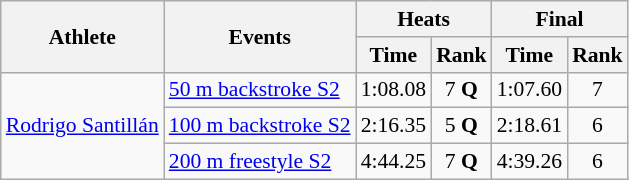<table class=wikitable style="font-size:90%">
<tr>
<th rowspan="2">Athlete</th>
<th rowspan="2">Events</th>
<th colspan="2">Heats</th>
<th colspan="2">Final</th>
</tr>
<tr>
<th>Time</th>
<th>Rank</th>
<th>Time</th>
<th>Rank</th>
</tr>
<tr align=center>
<td rowspan=3><a href='#'>Rodrigo Santillán</a></td>
<td align=left><a href='#'>50 m backstroke S2</a></td>
<td>1:08.08</td>
<td>7 <strong>Q</strong></td>
<td>1:07.60</td>
<td>7</td>
</tr>
<tr align=center>
<td align=left><a href='#'>100 m backstroke S2</a></td>
<td>2:16.35</td>
<td>5 <strong>Q</strong></td>
<td>2:18.61</td>
<td>6</td>
</tr>
<tr align=center>
<td align=left><a href='#'>200 m freestyle S2</a></td>
<td>4:44.25</td>
<td>7 <strong>Q</strong></td>
<td>4:39.26</td>
<td>6</td>
</tr>
</table>
